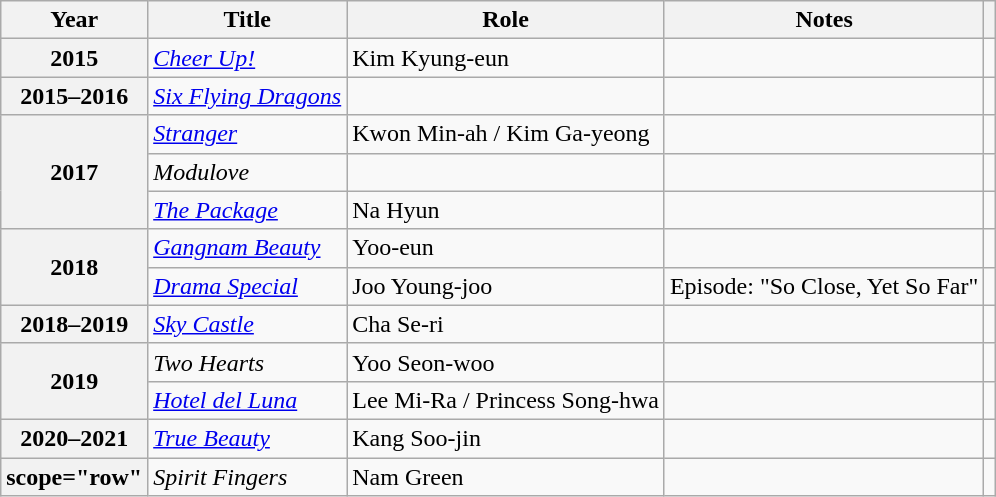<table class="wikitable plainrowheaders sortable">
<tr>
<th scope="col">Year</th>
<th scope="col">Title</th>
<th scope="col">Role</th>
<th scope="col">Notes</th>
<th scope="col" class="unsortable"></th>
</tr>
<tr>
<th scope="row">2015</th>
<td><em><a href='#'>Cheer Up!</a></em></td>
<td>Kim Kyung-eun</td>
<td></td>
<td style="text-align:center"></td>
</tr>
<tr>
<th scope="row">2015–2016</th>
<td><em><a href='#'>Six Flying Dragons</a></em></td>
<td></td>
<td></td>
<td style="text-align:center"></td>
</tr>
<tr>
<th scope="row" rowspan="3">2017</th>
<td><em><a href='#'>Stranger</a></em></td>
<td>Kwon Min-ah / Kim Ga-yeong</td>
<td></td>
<td style="text-align:center"></td>
</tr>
<tr>
<td><em>Modulove</em></td>
<td></td>
<td></td>
<td style="text-align:center"></td>
</tr>
<tr>
<td><em><a href='#'>The Package</a></em></td>
<td>Na Hyun</td>
<td></td>
<td style="text-align:center"></td>
</tr>
<tr>
<th scope="row" rowspan="2">2018</th>
<td><em><a href='#'>Gangnam Beauty</a></em></td>
<td>Yoo-eun</td>
<td></td>
<td style="text-align:center"></td>
</tr>
<tr>
<td><em><a href='#'>Drama Special</a></em></td>
<td>Joo Young-joo</td>
<td>Episode: "So Close, Yet So Far"</td>
<td style="text-align:center"></td>
</tr>
<tr>
<th scope="row">2018–2019</th>
<td><em><a href='#'>Sky Castle</a></em></td>
<td>Cha Se-ri</td>
<td></td>
<td style="text-align:center"></td>
</tr>
<tr>
<th scope="row" rowspan="2">2019</th>
<td><em>Two Hearts</em></td>
<td>Yoo Seon-woo</td>
<td></td>
<td style="text-align:center"></td>
</tr>
<tr>
<td><em><a href='#'>Hotel del Luna</a></em></td>
<td>Lee Mi-Ra / Princess Song-hwa</td>
<td></td>
<td style="text-align:center"></td>
</tr>
<tr>
<th scope="row">2020–2021</th>
<td><em><a href='#'>True Beauty</a></em></td>
<td>Kang Soo-jin</td>
<td></td>
<td style="text-align:center"></td>
</tr>
<tr>
<th>scope="row" </th>
<td><em>Spirit Fingers</em></td>
<td>Nam Green</td>
<td></td>
<td style="text-align:center"></td>
</tr>
</table>
